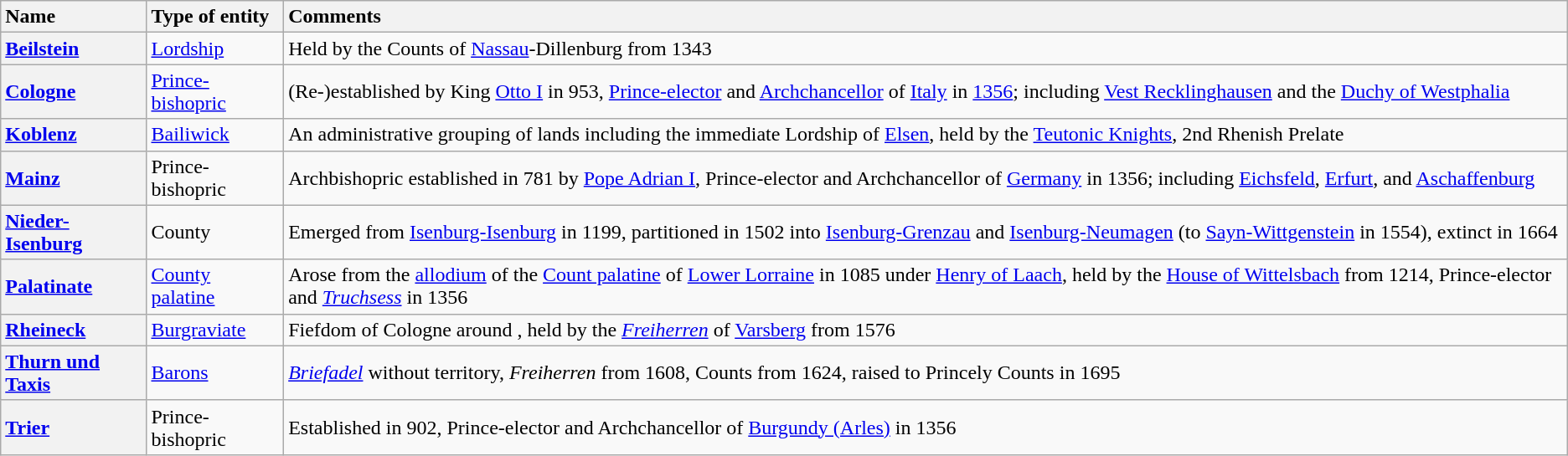<table class="wikitable">
<tr>
<th scope="col" style="text-align: left;">Name</th>
<th scope="col" style="text-align: left;">Type of entity</th>
<th scope="col" style="text-align: left;">Comments</th>
</tr>
<tr>
<th scope="row" style="text-align: left;"><a href='#'>Beilstein</a></th>
<td><a href='#'>Lordship</a></td>
<td>Held by the Counts of <a href='#'>Nassau</a>-Dillenburg from 1343</td>
</tr>
<tr>
<th scope="row" style="text-align: left;"> <a href='#'>Cologne</a></th>
<td><a href='#'>Prince-bishopric</a></td>
<td>(Re-)established by King <a href='#'>Otto I</a> in 953, <a href='#'>Prince-elector</a> and <a href='#'>Archchancellor</a> of <a href='#'>Italy</a> in <a href='#'>1356</a>; including <a href='#'>Vest Recklinghausen</a> and the <a href='#'>Duchy of Westphalia</a></td>
</tr>
<tr>
<th scope="row" style="text-align: left;"> <a href='#'>Koblenz</a></th>
<td><a href='#'>Bailiwick</a></td>
<td>An administrative grouping of lands including the immediate Lordship of <a href='#'>Elsen</a>, held by the <a href='#'>Teutonic Knights</a>, 2nd Rhenish Prelate</td>
</tr>
<tr>
<th scope="row" style="text-align: left;"> <a href='#'>Mainz</a></th>
<td>Prince-bishopric</td>
<td>Archbishopric established in 781 by <a href='#'>Pope Adrian I</a>, Prince-elector and Archchancellor of <a href='#'>Germany</a> in 1356; including <a href='#'>Eichsfeld</a>, <a href='#'>Erfurt</a>, and <a href='#'>Aschaffenburg</a></td>
</tr>
<tr>
<th scope="row" style="text-align: left;"> <a href='#'>Nieder-Isenburg</a></th>
<td>County</td>
<td>Emerged from <a href='#'>Isenburg-Isenburg</a> in 1199, partitioned in 1502 into <a href='#'>Isenburg-Grenzau</a> and <a href='#'>Isenburg-Neumagen</a> (to <a href='#'>Sayn-Wittgenstein</a> in 1554), extinct in 1664</td>
</tr>
<tr>
<th scope="row" style="text-align: left;"> <a href='#'>Palatinate</a></th>
<td><a href='#'>County palatine</a></td>
<td>Arose from the <a href='#'>allodium</a> of the <a href='#'>Count palatine</a> of <a href='#'>Lower Lorraine</a> in 1085 under <a href='#'>Henry of Laach</a>, held by the <a href='#'>House of Wittelsbach</a> from 1214, Prince-elector and <em><a href='#'>Truchsess</a></em> in 1356</td>
</tr>
<tr>
<th scope="row" style="text-align: left;"> <a href='#'>Rheineck</a></th>
<td><a href='#'>Burgraviate</a></td>
<td>Fiefdom of Cologne around , held by the <em><a href='#'>Freiherren</a></em> of <a href='#'>Varsberg</a> from 1576</td>
</tr>
<tr>
<th scope="row" style="text-align: left;"> <a href='#'>Thurn und Taxis</a></th>
<td><a href='#'>Barons</a></td>
<td><em><a href='#'>Briefadel</a></em> without territory, <em>Freiherren</em> from 1608, Counts from 1624, raised to Princely Counts in 1695</td>
</tr>
<tr>
<th scope="row" style="text-align: left;"> <a href='#'>Trier</a></th>
<td>Prince-bishopric</td>
<td>Established in 902, Prince-elector and Archchancellor of <a href='#'>Burgundy (Arles)</a> in 1356</td>
</tr>
</table>
